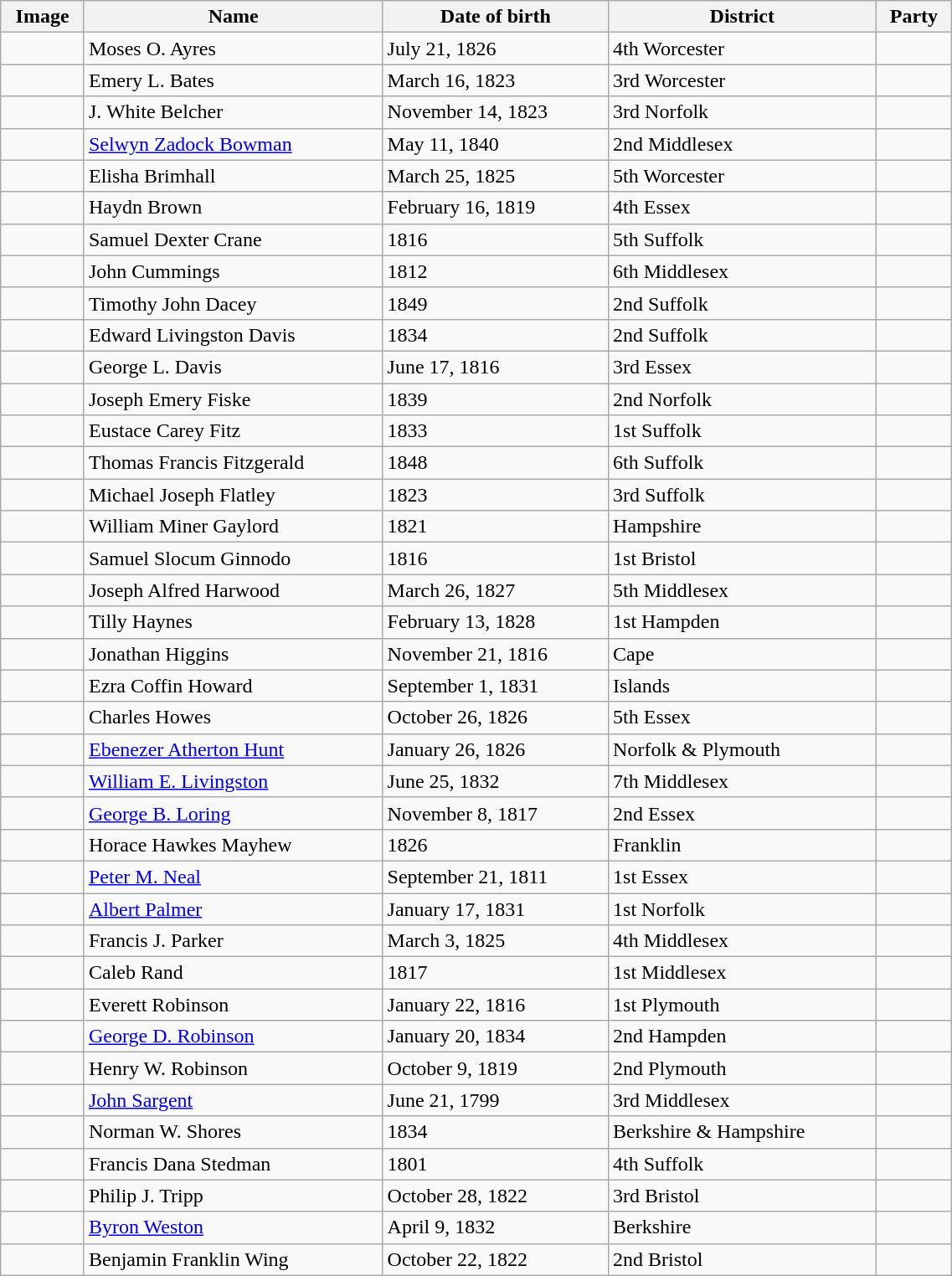<table class='wikitable sortable' style="width:60%">
<tr>
<th>Image</th>
<th>Name </th>
<th data-sort-type=date>Date of birth </th>
<th>District</th>
<th>Party</th>
</tr>
<tr>
<td></td>
<td>Moses O. Ayres</td>
<td>July 21, 1826</td>
<td>4th Worcester</td>
<td></td>
</tr>
<tr>
<td></td>
<td>Emery L. Bates</td>
<td>March 16, 1823</td>
<td>3rd Worcester</td>
<td></td>
</tr>
<tr>
<td></td>
<td>J. White Belcher</td>
<td>November 14, 1823</td>
<td>3rd Norfolk</td>
<td></td>
</tr>
<tr>
<td></td>
<td><a href='#'>Selwyn Zadock Bowman</a></td>
<td>May 11, 1840</td>
<td>2nd Middlesex</td>
<td></td>
</tr>
<tr>
<td></td>
<td>Elisha Brimhall</td>
<td>March 25, 1825</td>
<td>5th Worcester</td>
<td></td>
</tr>
<tr>
<td></td>
<td>Haydn Brown</td>
<td>February 16, 1819</td>
<td>4th Essex</td>
<td></td>
</tr>
<tr>
<td></td>
<td>Samuel Dexter Crane</td>
<td>1816</td>
<td>5th Suffolk</td>
<td></td>
</tr>
<tr>
<td></td>
<td>John Cummings</td>
<td>1812</td>
<td>6th Middlesex</td>
<td></td>
</tr>
<tr>
<td></td>
<td>Timothy John Dacey</td>
<td>1849</td>
<td>2nd Suffolk</td>
<td></td>
</tr>
<tr>
<td></td>
<td>Edward Livingston Davis</td>
<td>1834</td>
<td>2nd Suffolk</td>
<td></td>
</tr>
<tr>
<td></td>
<td>George L. Davis</td>
<td>June 17, 1816</td>
<td>3rd Essex</td>
<td></td>
</tr>
<tr>
<td></td>
<td>Joseph Emery Fiske</td>
<td>1839</td>
<td>2nd Norfolk</td>
<td></td>
</tr>
<tr>
<td></td>
<td>Eustace Carey Fitz</td>
<td>1833</td>
<td>1st Suffolk</td>
<td></td>
</tr>
<tr>
<td></td>
<td>Thomas Francis Fitzgerald</td>
<td>1848</td>
<td>6th Suffolk</td>
<td></td>
</tr>
<tr>
<td></td>
<td>Michael Joseph Flatley</td>
<td>1823</td>
<td>3rd Suffolk</td>
<td></td>
</tr>
<tr>
<td></td>
<td>William Miner Gaylord</td>
<td>1821</td>
<td>Hampshire</td>
<td></td>
</tr>
<tr>
<td></td>
<td>Samuel Slocum Ginnodo</td>
<td>1816</td>
<td>1st Bristol</td>
<td></td>
</tr>
<tr>
<td></td>
<td>Joseph Alfred Harwood</td>
<td>March 26, 1827</td>
<td>5th Middlesex</td>
<td></td>
</tr>
<tr>
<td></td>
<td>Tilly Haynes</td>
<td>February 13, 1828</td>
<td>1st Hampden</td>
<td></td>
</tr>
<tr>
<td></td>
<td>Jonathan Higgins</td>
<td>November 21, 1816</td>
<td>Cape</td>
<td></td>
</tr>
<tr>
<td></td>
<td>Ezra Coffin Howard</td>
<td>September 1, 1831</td>
<td>Islands</td>
<td></td>
</tr>
<tr>
<td></td>
<td>Charles Howes</td>
<td>October 26, 1826</td>
<td>5th Essex</td>
<td></td>
</tr>
<tr>
<td></td>
<td><a href='#'>Ebenezer Atherton Hunt</a></td>
<td>January 26, 1826</td>
<td>Norfolk & Plymouth</td>
<td></td>
</tr>
<tr>
<td></td>
<td><a href='#'>William E. Livingston</a></td>
<td>June 25, 1832</td>
<td>7th Middlesex</td>
<td></td>
</tr>
<tr>
<td></td>
<td><a href='#'>George B. Loring</a></td>
<td>November 8, 1817</td>
<td>2nd Essex</td>
<td></td>
</tr>
<tr>
<td></td>
<td>Horace Hawkes Mayhew</td>
<td>1826</td>
<td>Franklin</td>
<td></td>
</tr>
<tr>
<td></td>
<td><a href='#'>Peter M. Neal</a></td>
<td>September 21, 1811</td>
<td>1st Essex</td>
<td></td>
</tr>
<tr>
<td></td>
<td><a href='#'>Albert Palmer</a></td>
<td>January 17, 1831</td>
<td>1st Norfolk</td>
<td></td>
</tr>
<tr>
<td></td>
<td>Francis J. Parker</td>
<td>March 3, 1825</td>
<td>4th Middlesex</td>
<td></td>
</tr>
<tr>
<td></td>
<td>Caleb Rand</td>
<td>1817</td>
<td>1st Middlesex</td>
<td></td>
</tr>
<tr>
<td></td>
<td>Everett Robinson</td>
<td>January 22, 1816</td>
<td>1st Plymouth</td>
<td></td>
</tr>
<tr>
<td></td>
<td><a href='#'>George D. Robinson</a></td>
<td>January 20, 1834</td>
<td>2nd Hampden</td>
<td></td>
</tr>
<tr>
<td></td>
<td>Henry W. Robinson</td>
<td>October 9, 1819</td>
<td>2nd Plymouth</td>
<td></td>
</tr>
<tr>
<td></td>
<td><a href='#'>John Sargent</a></td>
<td>June 21, 1799</td>
<td>3rd Middlesex</td>
<td></td>
</tr>
<tr>
<td></td>
<td>Norman W. Shores</td>
<td>1834</td>
<td>Berkshire & Hampshire</td>
<td></td>
</tr>
<tr>
<td></td>
<td>Francis Dana Stedman</td>
<td>1801</td>
<td>4th Suffolk</td>
<td></td>
</tr>
<tr>
<td></td>
<td>Philip J. Tripp</td>
<td>October 28, 1822</td>
<td>3rd Bristol</td>
<td></td>
</tr>
<tr>
<td></td>
<td><a href='#'>Byron Weston</a></td>
<td>April 9, 1832</td>
<td>Berkshire</td>
<td></td>
</tr>
<tr>
<td></td>
<td>Benjamin Franklin Wing</td>
<td>October 22, 1822</td>
<td>2nd Bristol</td>
<td></td>
</tr>
</table>
